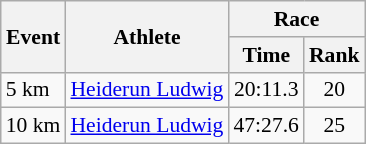<table class="wikitable" border="1" style="font-size:90%">
<tr>
<th rowspan=2>Event</th>
<th rowspan=2>Athlete</th>
<th colspan=2>Race</th>
</tr>
<tr>
<th>Time</th>
<th>Rank</th>
</tr>
<tr>
<td>5 km</td>
<td><a href='#'>Heiderun Ludwig</a></td>
<td align=center>20:11.3</td>
<td align=center>20</td>
</tr>
<tr>
<td>10 km</td>
<td><a href='#'>Heiderun Ludwig</a></td>
<td align=center>47:27.6</td>
<td align=center>25</td>
</tr>
</table>
